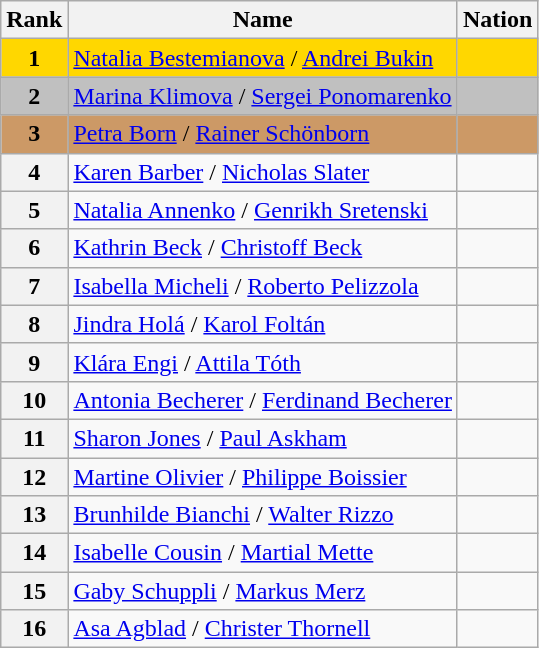<table class="wikitable">
<tr>
<th>Rank</th>
<th>Name</th>
<th>Nation</th>
</tr>
<tr bgcolor="gold">
<td align="center"><strong>1</strong></td>
<td><a href='#'>Natalia Bestemianova</a> / <a href='#'>Andrei Bukin</a></td>
<td></td>
</tr>
<tr bgcolor="silver">
<td align="center"><strong>2</strong></td>
<td><a href='#'>Marina Klimova</a> / <a href='#'>Sergei Ponomarenko</a></td>
<td></td>
</tr>
<tr bgcolor="cc9966">
<td align="center"><strong>3</strong></td>
<td><a href='#'>Petra Born</a> / <a href='#'>Rainer Schönborn</a></td>
<td></td>
</tr>
<tr>
<th>4</th>
<td><a href='#'>Karen Barber</a> / <a href='#'>Nicholas Slater</a></td>
<td></td>
</tr>
<tr>
<th>5</th>
<td><a href='#'>Natalia Annenko</a> / <a href='#'>Genrikh Sretenski</a></td>
<td></td>
</tr>
<tr>
<th>6</th>
<td><a href='#'>Kathrin Beck</a> / <a href='#'>Christoff Beck</a></td>
<td></td>
</tr>
<tr>
<th>7</th>
<td><a href='#'>Isabella Micheli</a> / <a href='#'>Roberto Pelizzola</a></td>
<td></td>
</tr>
<tr>
<th>8</th>
<td><a href='#'>Jindra Holá</a> / <a href='#'>Karol Foltán</a></td>
<td></td>
</tr>
<tr>
<th>9</th>
<td><a href='#'>Klára Engi</a> / <a href='#'>Attila Tóth</a></td>
<td></td>
</tr>
<tr>
<th>10</th>
<td><a href='#'>Antonia Becherer</a> / <a href='#'>Ferdinand Becherer</a></td>
<td></td>
</tr>
<tr>
<th>11</th>
<td><a href='#'>Sharon Jones</a> / <a href='#'>Paul Askham</a></td>
<td></td>
</tr>
<tr>
<th>12</th>
<td><a href='#'>Martine Olivier</a> / <a href='#'>Philippe Boissier</a></td>
<td></td>
</tr>
<tr>
<th>13</th>
<td><a href='#'>Brunhilde Bianchi</a> / <a href='#'>Walter Rizzo</a></td>
<td></td>
</tr>
<tr>
<th>14</th>
<td><a href='#'>Isabelle Cousin</a> / <a href='#'>Martial Mette</a></td>
<td></td>
</tr>
<tr>
<th>15</th>
<td><a href='#'>Gaby Schuppli</a> / <a href='#'>Markus Merz</a></td>
<td></td>
</tr>
<tr>
<th>16</th>
<td><a href='#'>Asa Agblad</a> / <a href='#'>Christer Thornell</a></td>
<td></td>
</tr>
</table>
